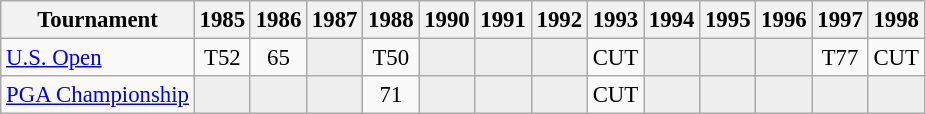<table class="wikitable" style="font-size:95%;text-align:center;">
<tr>
<th>Tournament</th>
<th>1985</th>
<th>1986</th>
<th>1987</th>
<th>1988</th>
<th>1990</th>
<th>1991</th>
<th>1992</th>
<th>1993</th>
<th>1994</th>
<th>1995</th>
<th>1996</th>
<th>1997</th>
<th>1998</th>
</tr>
<tr>
<td align=left><a href='#'>U.S. Open</a></td>
<td>T52</td>
<td>65</td>
<td style="background:#eeeeee;"></td>
<td>T50</td>
<td style="background:#eeeeee;"></td>
<td style="background:#eeeeee;"></td>
<td style="background:#eeeeee;"></td>
<td>CUT</td>
<td style="background:#eeeeee;"></td>
<td style="background:#eeeeee;"></td>
<td style="background:#eeeeee;"></td>
<td>T77</td>
<td>CUT</td>
</tr>
<tr>
<td align=left><a href='#'>PGA Championship</a></td>
<td style="background:#eeeeee;"></td>
<td style="background:#eeeeee;"></td>
<td style="background:#eeeeee;"></td>
<td>71</td>
<td style="background:#eeeeee;"></td>
<td style="background:#eeeeee;"></td>
<td style="background:#eeeeee;"></td>
<td>CUT</td>
<td style="background:#eeeeee;"></td>
<td style="background:#eeeeee;"></td>
<td style="background:#eeeeee;"></td>
<td style="background:#eeeeee;"></td>
<td style="background:#eeeeee;"></td>
</tr>
</table>
